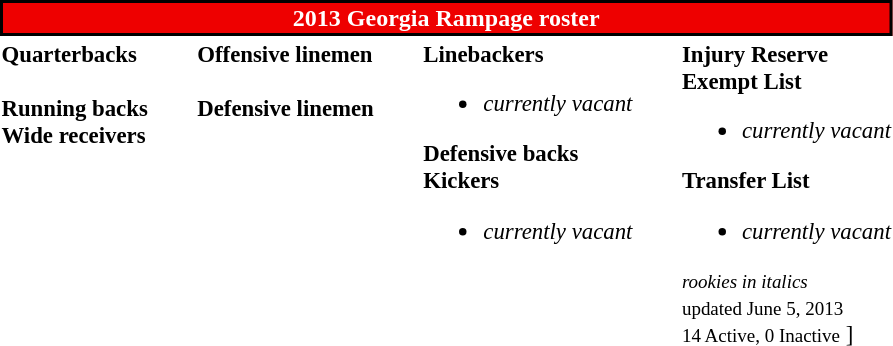<table class="toccolours" style="text-align: left;">
<tr>
<th colspan="7" style="background:#EE0000; border:2px solid black; color:white; text-align:center;"><strong>2013 Georgia Rampage roster</strong></th>
</tr>
<tr>
<td style="font-size: 95%;" valign="top"><strong>Quarterbacks</strong><br>
<br><strong>Running backs</strong>
<br><strong>Wide receivers</strong>


</td>
<td style="width: 25px;"></td>
<td style="font-size: 95%;" valign="top"><strong>Offensive linemen</strong><br>
<br><strong>Defensive linemen</strong>


</td>
<td style="width: 25px;"></td>
<td style="font-size: 95%;" valign="top"><strong>Linebackers</strong><br><ul><li><em>currently vacant</em></li></ul><strong>Defensive backs</strong>


<br><strong>Kickers</strong><ul><li><em>currently vacant</em></li></ul></td>
<td style="width: 25px;"></td>
<td style="font-size: 95%;" valign="top"><strong>Injury Reserve</strong><br><strong>Exempt List</strong><ul><li><em>currently vacant</em></li></ul><strong>Transfer List</strong><ul><li><em>currently vacant</em></li></ul><small><em>rookies in italics</em><br> updated June 5, 2013</small><br>
<small>14 Active, 0 Inactive</small>
]</td>
</tr>
<tr>
</tr>
</table>
